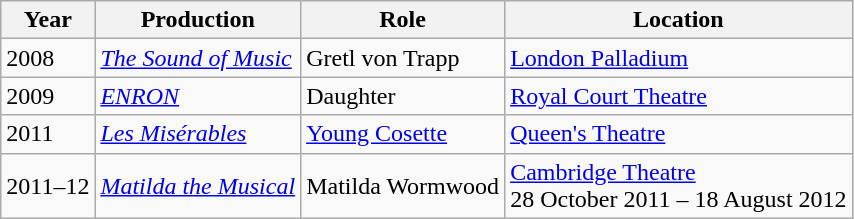<table class="wikitable">
<tr>
<th>Year</th>
<th>Production</th>
<th>Role</th>
<th>Location</th>
</tr>
<tr>
<td>2008</td>
<td><em><a href='#'>The Sound of Music</a></em></td>
<td>Gretl von Trapp</td>
<td><a href='#'>London Palladium</a></td>
</tr>
<tr>
<td>2009</td>
<td><em><a href='#'>ENRON</a></em></td>
<td>Daughter</td>
<td><a href='#'>Royal Court Theatre</a></td>
</tr>
<tr>
<td>2011</td>
<td><em><a href='#'>Les Misérables</a></em></td>
<td><a href='#'>Young Cosette</a></td>
<td><a href='#'>Queen's Theatre</a></td>
</tr>
<tr>
<td>2011–12</td>
<td><em><a href='#'>Matilda the Musical</a></em></td>
<td>Matilda Wormwood</td>
<td><a href='#'>Cambridge Theatre</a><br>28 October 2011 – 18 August 2012</td>
</tr>
</table>
